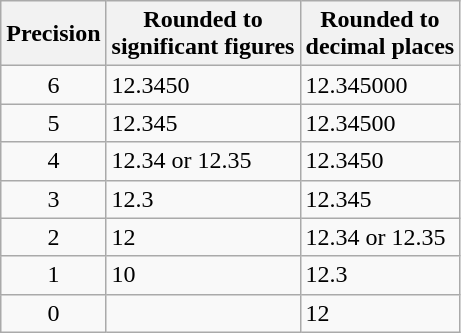<table class="wikitable">
<tr>
<th>Precision</th>
<th>Rounded to<br>significant figures</th>
<th>Rounded to<br>decimal places</th>
</tr>
<tr>
<td style=text-align:center>6</td>
<td>12.3450</td>
<td>12.345000</td>
</tr>
<tr>
<td style=text-align:center>5</td>
<td>12.345</td>
<td>12.34500</td>
</tr>
<tr>
<td style=text-align:center>4</td>
<td>12.34 or 12.35</td>
<td>12.3450</td>
</tr>
<tr>
<td style=text-align:center>3</td>
<td>12.3</td>
<td>12.345</td>
</tr>
<tr>
<td style=text-align:center>2</td>
<td>12</td>
<td>12.34 or 12.35</td>
</tr>
<tr>
<td style=text-align:center>1</td>
<td>10</td>
<td>12.3</td>
</tr>
<tr>
<td style=text-align:center>0</td>
<td></td>
<td>12</td>
</tr>
</table>
